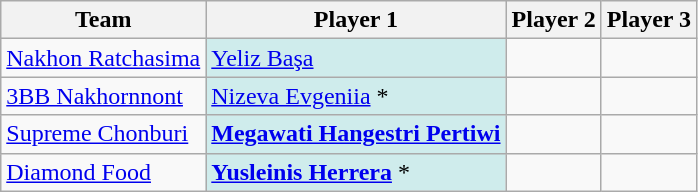<table class="wikitable sortable">
<tr>
<th>Team</th>
<th>Player 1</th>
<th>Player 2</th>
<th>Player 3</th>
</tr>
<tr>
<td><a href='#'>Nakhon Ratchasima</a></td>
<td style="background-color:#CFECEC"> <a href='#'>Yeliz Başa</a></td>
<td></td>
<td></td>
</tr>
<tr>
<td><a href='#'>3BB Nakhornnont</a></td>
<td style="background-color:#CFECEC"> <a href='#'>Nizeva Evgeniia</a> *</td>
<td></td>
<td></td>
</tr>
<tr>
<td><a href='#'>Supreme Chonburi</a></td>
<td style="background-color:#CFECEC"> <strong><a href='#'>Megawati Hangestri Pertiwi</a></strong></td>
<td></td>
<td></td>
</tr>
<tr>
<td><a href='#'>Diamond Food</a></td>
<td style="background-color:#CFECEC"> <strong><a href='#'>Yusleinis Herrera</a></strong> *</td>
<td></td>
<td></td>
</tr>
</table>
